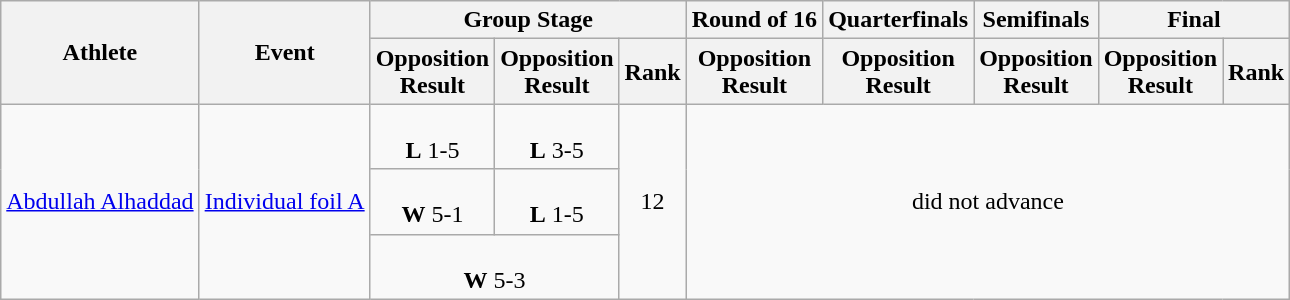<table class=wikitable>
<tr>
<th rowspan="2">Athlete</th>
<th rowspan="2">Event</th>
<th colspan="3">Group Stage</th>
<th>Round of 16</th>
<th>Quarterfinals</th>
<th>Semifinals</th>
<th colspan="2">Final</th>
</tr>
<tr>
<th>Opposition<br>Result</th>
<th>Opposition<br>Result</th>
<th>Rank</th>
<th>Opposition<br>Result</th>
<th>Opposition<br>Result</th>
<th>Opposition<br>Result</th>
<th>Opposition<br>Result</th>
<th>Rank</th>
</tr>
<tr align=center>
<td align=left rowspan=3><a href='#'>Abdullah Alhaddad</a></td>
<td align=left rowspan=3><a href='#'>Individual foil A</a></td>
<td> <br> <strong>L</strong> 1-5</td>
<td> <br> <strong>L</strong> 3-5</td>
<td rowspan=3>12</td>
<td colspan=5 rowspan=3>did not advance</td>
</tr>
<tr align=center>
<td> <br> <strong>W</strong> 5-1</td>
<td> <br> <strong>L</strong> 1-5</td>
</tr>
<tr align=center>
<td colspan=2> <br> <strong>W</strong> 5-3</td>
</tr>
</table>
